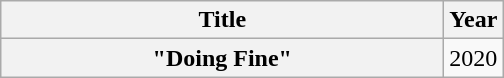<table class="wikitable plainrowheaders" style="text-align:center">
<tr>
<th style="width:18em;">Title</th>
<th>Year</th>
</tr>
<tr>
<th scope="row">"Doing Fine"<br></th>
<td>2020</td>
</tr>
</table>
